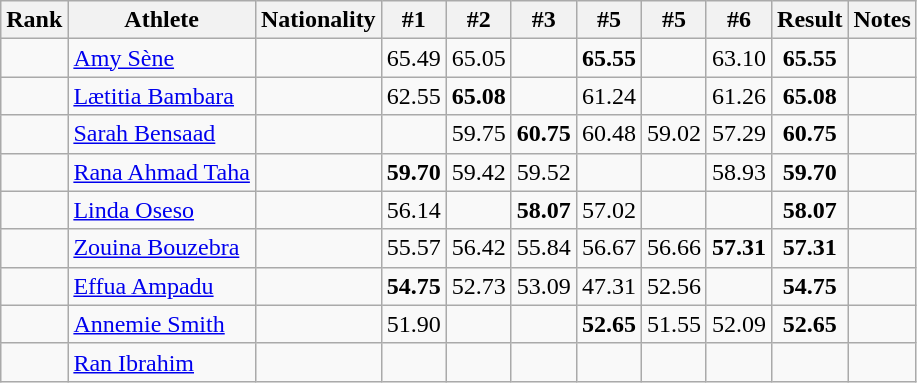<table class="wikitable sortable" style="text-align:center">
<tr>
<th>Rank</th>
<th>Athlete</th>
<th>Nationality</th>
<th>#1</th>
<th>#2</th>
<th>#3</th>
<th>#5</th>
<th>#5</th>
<th>#6</th>
<th>Result</th>
<th>Notes</th>
</tr>
<tr>
<td></td>
<td align=left><a href='#'>Amy Sène</a></td>
<td align=left></td>
<td>65.49</td>
<td>65.05</td>
<td></td>
<td><strong>65.55</strong></td>
<td></td>
<td>63.10</td>
<td><strong>65.55</strong></td>
<td></td>
</tr>
<tr>
<td></td>
<td align=left><a href='#'>Lætitia Bambara</a></td>
<td align=left></td>
<td>62.55</td>
<td><strong>65.08</strong></td>
<td></td>
<td>61.24</td>
<td></td>
<td>61.26</td>
<td><strong>65.08</strong></td>
<td></td>
</tr>
<tr>
<td></td>
<td align=left><a href='#'>Sarah Bensaad</a></td>
<td align=left></td>
<td></td>
<td>59.75</td>
<td><strong>60.75</strong></td>
<td>60.48</td>
<td>59.02</td>
<td>57.29</td>
<td><strong>60.75</strong></td>
<td></td>
</tr>
<tr>
<td></td>
<td align=left><a href='#'>Rana Ahmad Taha</a></td>
<td align=left></td>
<td><strong>59.70</strong></td>
<td>59.42</td>
<td>59.52</td>
<td></td>
<td></td>
<td>58.93</td>
<td><strong>59.70</strong></td>
<td></td>
</tr>
<tr>
<td></td>
<td align=left><a href='#'>Linda Oseso</a></td>
<td align=left></td>
<td>56.14</td>
<td></td>
<td><strong>58.07</strong></td>
<td>57.02</td>
<td></td>
<td></td>
<td><strong>58.07</strong></td>
<td></td>
</tr>
<tr>
<td></td>
<td align=left><a href='#'>Zouina Bouzebra</a></td>
<td align=left></td>
<td>55.57</td>
<td>56.42</td>
<td>55.84</td>
<td>56.67</td>
<td>56.66</td>
<td><strong>57.31</strong></td>
<td><strong>57.31</strong></td>
<td></td>
</tr>
<tr>
<td></td>
<td align=left><a href='#'>Effua Ampadu</a></td>
<td align=left></td>
<td><strong>54.75</strong></td>
<td>52.73</td>
<td>53.09</td>
<td>47.31</td>
<td>52.56</td>
<td></td>
<td><strong>54.75</strong></td>
<td></td>
</tr>
<tr>
<td></td>
<td align=left><a href='#'>Annemie Smith</a></td>
<td align=left></td>
<td>51.90</td>
<td></td>
<td></td>
<td><strong>52.65</strong></td>
<td>51.55</td>
<td>52.09</td>
<td><strong>52.65 </strong></td>
<td></td>
</tr>
<tr>
<td></td>
<td align=left><a href='#'>Ran Ibrahim</a></td>
<td align=left></td>
<td></td>
<td></td>
<td></td>
<td></td>
<td></td>
<td></td>
<td><strong> </strong></td>
<td></td>
</tr>
</table>
